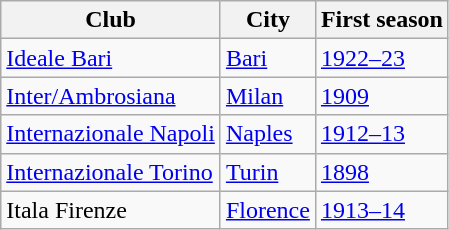<table class="wikitable">
<tr>
<th>Club</th>
<th>City</th>
<th>First season</th>
</tr>
<tr>
<td><a href='#'>Ideale Bari</a></td>
<td><a href='#'>Bari</a></td>
<td><a href='#'>1922–23</a></td>
</tr>
<tr>
<td><a href='#'>Inter/Ambrosiana</a></td>
<td><a href='#'>Milan</a></td>
<td><a href='#'>1909</a></td>
</tr>
<tr>
<td><a href='#'>Internazionale Napoli</a></td>
<td><a href='#'>Naples</a></td>
<td><a href='#'>1912–13</a></td>
</tr>
<tr>
<td><a href='#'>Internazionale Torino</a></td>
<td><a href='#'>Turin</a></td>
<td><a href='#'>1898</a></td>
</tr>
<tr>
<td>Itala Firenze</td>
<td><a href='#'>Florence</a></td>
<td><a href='#'>1913–14</a></td>
</tr>
</table>
